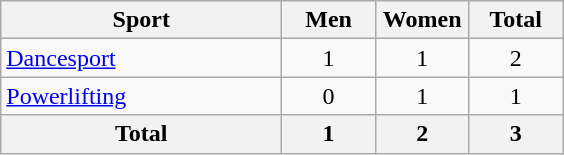<table class="wikitable sortable" style="text-align:center;">
<tr>
<th width=180>Sport</th>
<th width=55>Men</th>
<th width=55>Women</th>
<th width=55>Total</th>
</tr>
<tr>
<td align=left><a href='#'>Dancesport</a></td>
<td>1</td>
<td>1</td>
<td>2</td>
</tr>
<tr>
<td align=left><a href='#'>Powerlifting</a></td>
<td>0</td>
<td>1</td>
<td>1</td>
</tr>
<tr>
<th>Total</th>
<th>1</th>
<th>2</th>
<th>3</th>
</tr>
</table>
